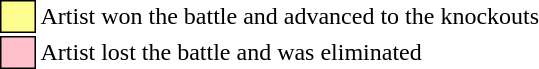<table class="toccolours" style="font-size:100%">
<tr>
<td style="background:#fdfc8f; border: 1px solid black">     </td>
<td>Artist won the battle and advanced to the knockouts</td>
</tr>
<tr>
<td style="background: pink; border: 1px solid black">     </td>
<td>Artist lost the battle and was eliminated</td>
</tr>
</table>
